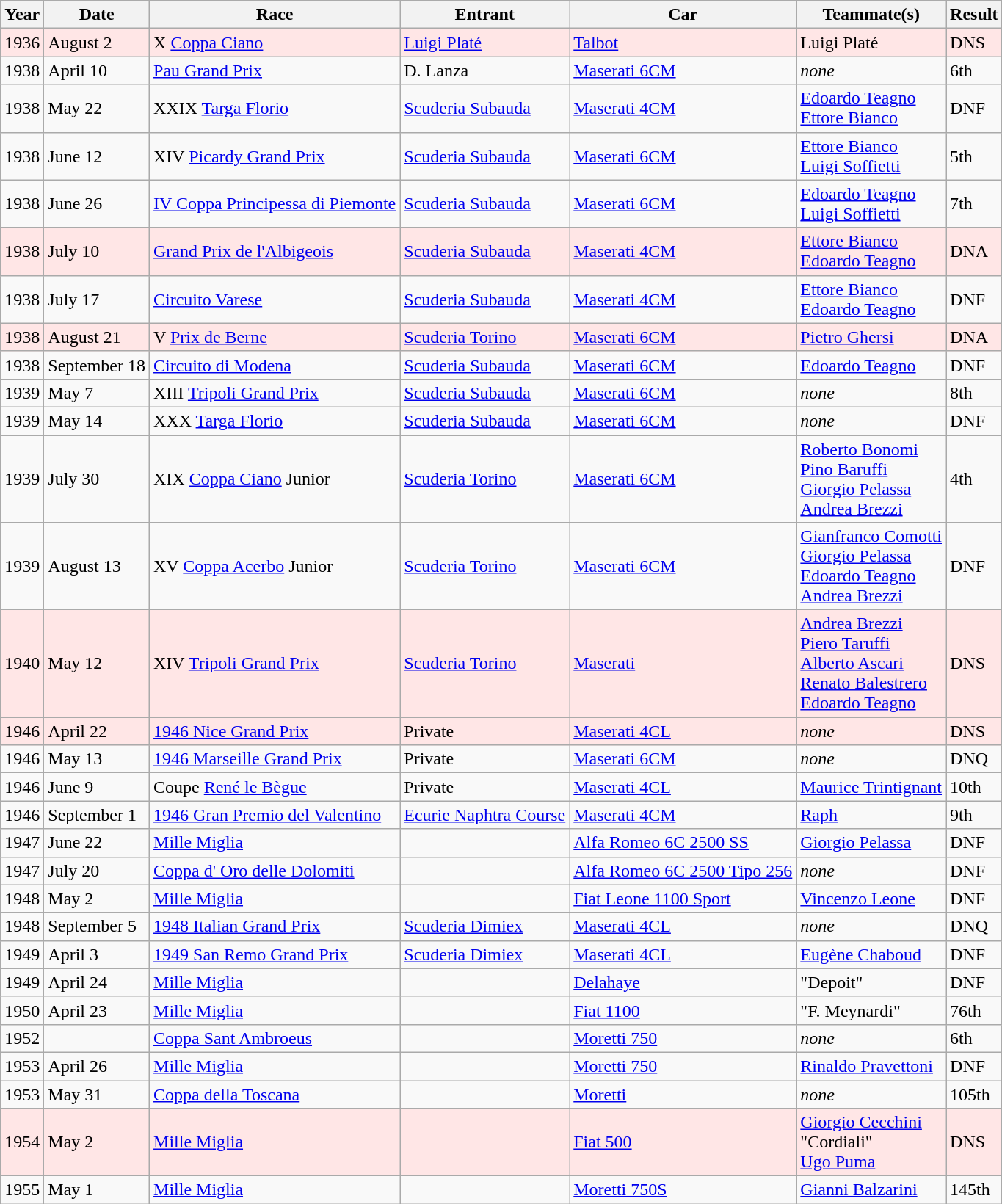<table class="wikitable sortable">
<tr>
<th>Year</th>
<th>Date</th>
<th>Race</th>
<th>Entrant</th>
<th>Car</th>
<th>Teammate(s)</th>
<th>Result</th>
</tr>
<tr>
<td style="background:#ffe6e6;">1936</td>
<td style="background:#ffe6e6;">August 2</td>
<td style="background:#ffe6e6;">X <a href='#'>Coppa Ciano</a></td>
<td style="background:#ffe6e6;"><a href='#'>Luigi Platé</a></td>
<td style="background:#ffe6e6;"><a href='#'>Talbot</a></td>
<td style="background:#ffe6e6;">Luigi Platé</td>
<td style="background:#ffe6e6;">DNS</td>
</tr>
<tr>
<td>1938</td>
<td>April 10</td>
<td><a href='#'>Pau Grand Prix</a></td>
<td>D. Lanza</td>
<td><a href='#'>Maserati 6CM</a></td>
<td><em>none</em></td>
<td>6th</td>
</tr>
<tr>
<td>1938</td>
<td>May 22</td>
<td>XXIX <a href='#'>Targa Florio</a></td>
<td><a href='#'>Scuderia Subauda</a></td>
<td><a href='#'>Maserati 4CM</a></td>
<td><a href='#'>Edoardo Teagno</a><br><a href='#'>Ettore Bianco</a></td>
<td>DNF</td>
</tr>
<tr>
<td>1938</td>
<td>June 12</td>
<td>XIV <a href='#'>Picardy Grand Prix</a></td>
<td><a href='#'>Scuderia Subauda</a></td>
<td><a href='#'>Maserati 6CM</a></td>
<td><a href='#'>Ettore Bianco</a><br><a href='#'>Luigi Soffietti</a></td>
<td>5th</td>
</tr>
<tr>
<td>1938</td>
<td>June 26</td>
<td><a href='#'>IV Coppa Principessa di Piemonte</a></td>
<td><a href='#'>Scuderia Subauda</a></td>
<td><a href='#'>Maserati 6CM</a></td>
<td><a href='#'>Edoardo Teagno</a><br><a href='#'>Luigi Soffietti</a></td>
<td>7th</td>
</tr>
<tr>
<td style="background:#ffe6e6;">1938</td>
<td style="background:#ffe6e6;">July 10</td>
<td style="background:#ffe6e6;"><a href='#'>Grand Prix de l'Albigeois</a></td>
<td style="background:#ffe6e6;"><a href='#'>Scuderia Subauda</a></td>
<td style="background:#ffe6e6;"><a href='#'>Maserati 4CM</a></td>
<td style="background:#ffe6e6;"><a href='#'>Ettore Bianco</a><br><a href='#'>Edoardo Teagno</a></td>
<td style="background:#ffe6e6;">DNA</td>
</tr>
<tr>
<td>1938</td>
<td>July 17</td>
<td><a href='#'>Circuito Varese</a></td>
<td><a href='#'>Scuderia Subauda</a></td>
<td><a href='#'>Maserati 4CM</a></td>
<td><a href='#'>Ettore Bianco</a><br><a href='#'>Edoardo Teagno</a></td>
<td>DNF</td>
</tr>
<tr>
<td style="background:#ffe6e6;">1938</td>
<td style="background:#ffe6e6;">August 21</td>
<td style="background:#ffe6e6;">V <a href='#'>Prix de Berne</a></td>
<td style="background:#ffe6e6;"><a href='#'>Scuderia Torino</a></td>
<td style="background:#ffe6e6;"><a href='#'>Maserati 6CM</a></td>
<td style="background:#ffe6e6;"><a href='#'>Pietro Ghersi</a></td>
<td style="background:#ffe6e6;">DNA</td>
</tr>
<tr>
<td>1938</td>
<td>September 18</td>
<td><a href='#'>Circuito di Modena</a></td>
<td><a href='#'>Scuderia Subauda</a></td>
<td><a href='#'>Maserati 6CM</a></td>
<td><a href='#'>Edoardo Teagno</a></td>
<td>DNF</td>
</tr>
<tr>
<td>1939</td>
<td>May 7</td>
<td>XIII <a href='#'>Tripoli Grand Prix</a></td>
<td><a href='#'>Scuderia Subauda</a></td>
<td><a href='#'>Maserati 6CM</a></td>
<td><em>none</em></td>
<td>8th</td>
</tr>
<tr>
<td>1939</td>
<td>May 14</td>
<td>XXX <a href='#'>Targa Florio</a></td>
<td><a href='#'>Scuderia Subauda</a></td>
<td><a href='#'>Maserati 6CM</a></td>
<td><em>none</em></td>
<td>DNF</td>
</tr>
<tr>
<td>1939</td>
<td>July 30</td>
<td>XIX <a href='#'>Coppa Ciano</a> Junior</td>
<td><a href='#'>Scuderia Torino</a></td>
<td><a href='#'>Maserati 6CM</a></td>
<td><a href='#'>Roberto Bonomi</a><br><a href='#'>Pino Baruffi</a><br><a href='#'>Giorgio Pelassa</a><br><a href='#'>Andrea Brezzi</a></td>
<td>4th</td>
</tr>
<tr>
<td>1939</td>
<td>August 13</td>
<td>XV <a href='#'>Coppa Acerbo</a> Junior</td>
<td><a href='#'>Scuderia Torino</a></td>
<td><a href='#'>Maserati 6CM</a></td>
<td><a href='#'>Gianfranco Comotti</a><br><a href='#'>Giorgio Pelassa</a><br><a href='#'>Edoardo Teagno</a><br><a href='#'>Andrea Brezzi</a></td>
<td>DNF</td>
</tr>
<tr>
<td style="background:#ffe6e6;">1940</td>
<td style="background:#ffe6e6;">May 12</td>
<td style="background:#ffe6e6;">XIV <a href='#'>Tripoli Grand Prix</a></td>
<td style="background:#ffe6e6;"><a href='#'>Scuderia Torino</a></td>
<td style="background:#ffe6e6;"><a href='#'>Maserati</a></td>
<td style="background:#ffe6e6;"><a href='#'>Andrea Brezzi</a><br><a href='#'>Piero Taruffi</a><br><a href='#'>Alberto Ascari</a><br><a href='#'>Renato Balestrero</a><br><a href='#'>Edoardo Teagno</a></td>
<td style="background:#ffe6e6;">DNS</td>
</tr>
<tr>
<td style="background:#ffe6e6;">1946</td>
<td style="background:#ffe6e6;">April 22</td>
<td style="background:#ffe6e6;"><a href='#'>1946 Nice Grand Prix</a></td>
<td style="background:#ffe6e6;">Private</td>
<td style="background:#ffe6e6;"><a href='#'>Maserati 4CL</a></td>
<td style="background:#ffe6e6;"><em>none</em></td>
<td style="background:#ffe6e6;">DNS</td>
</tr>
<tr>
<td>1946</td>
<td>May 13</td>
<td><a href='#'>1946 Marseille Grand Prix</a></td>
<td>Private</td>
<td><a href='#'>Maserati 6CM</a></td>
<td><em>none</em></td>
<td>DNQ</td>
</tr>
<tr>
<td>1946</td>
<td>June 9</td>
<td>Coupe <a href='#'>René le Bègue</a></td>
<td>Private</td>
<td><a href='#'>Maserati 4CL</a></td>
<td><a href='#'>Maurice Trintignant</a></td>
<td>10th</td>
</tr>
<tr>
<td>1946</td>
<td>September 1</td>
<td><a href='#'>1946 Gran Premio del Valentino</a></td>
<td><a href='#'>Ecurie Naphtra Course</a></td>
<td><a href='#'>Maserati 4CM</a></td>
<td><a href='#'>Raph</a></td>
<td>9th</td>
</tr>
<tr>
<td>1947</td>
<td>June 22</td>
<td><a href='#'>Mille Miglia</a></td>
<td></td>
<td><a href='#'>Alfa Romeo 6C 2500 SS</a></td>
<td><a href='#'>Giorgio Pelassa</a></td>
<td>DNF</td>
</tr>
<tr>
<td>1947</td>
<td>July 20</td>
<td><a href='#'>Coppa d' Oro delle Dolomiti</a></td>
<td></td>
<td><a href='#'>Alfa Romeo 6C 2500 Tipo 256</a></td>
<td><em>none</em></td>
<td>DNF</td>
</tr>
<tr>
<td>1948</td>
<td>May 2</td>
<td><a href='#'>Mille Miglia</a></td>
<td></td>
<td><a href='#'>Fiat Leone 1100 Sport</a></td>
<td><a href='#'>Vincenzo Leone</a></td>
<td>DNF</td>
</tr>
<tr>
<td>1948</td>
<td>September 5</td>
<td><a href='#'>1948 Italian Grand Prix</a></td>
<td><a href='#'>Scuderia Dimiex</a></td>
<td><a href='#'>Maserati 4CL</a></td>
<td><em>none</em></td>
<td>DNQ</td>
</tr>
<tr>
<td>1949</td>
<td>April 3</td>
<td><a href='#'>1949 San Remo Grand Prix</a></td>
<td><a href='#'>Scuderia Dimiex</a></td>
<td><a href='#'>Maserati 4CL</a></td>
<td><a href='#'>Eugène Chaboud</a></td>
<td>DNF</td>
</tr>
<tr>
<td>1949</td>
<td>April 24</td>
<td><a href='#'>Mille Miglia</a></td>
<td></td>
<td><a href='#'>Delahaye</a></td>
<td>"Depoit"</td>
<td>DNF</td>
</tr>
<tr>
<td>1950</td>
<td>April 23</td>
<td><a href='#'>Mille Miglia</a></td>
<td></td>
<td><a href='#'>Fiat 1100</a></td>
<td>"F. Meynardi"</td>
<td>76th</td>
</tr>
<tr>
<td>1952</td>
<td></td>
<td><a href='#'>Coppa Sant Ambroeus</a></td>
<td></td>
<td><a href='#'>Moretti 750</a></td>
<td><em>none</em></td>
<td>6th</td>
</tr>
<tr>
<td>1953</td>
<td>April 26</td>
<td><a href='#'>Mille Miglia</a></td>
<td></td>
<td><a href='#'>Moretti 750</a></td>
<td><a href='#'>Rinaldo Pravettoni</a></td>
<td>DNF</td>
</tr>
<tr>
<td>1953</td>
<td>May 31</td>
<td><a href='#'>Coppa della Toscana</a></td>
<td></td>
<td><a href='#'>Moretti</a></td>
<td><em>none</em></td>
<td>105th</td>
</tr>
<tr>
<td style="background:#ffe6e6;">1954</td>
<td style="background:#ffe6e6;">May 2</td>
<td style="background:#ffe6e6;"><a href='#'>Mille Miglia</a></td>
<td style="background:#ffe6e6;"></td>
<td style="background:#ffe6e6;"><a href='#'>Fiat 500</a></td>
<td style="background:#ffe6e6;"><a href='#'>Giorgio Cecchini</a><br>"Cordiali"<br><a href='#'>Ugo Puma</a></td>
<td style="background:#ffe6e6;">DNS</td>
</tr>
<tr>
<td>1955</td>
<td>May 1</td>
<td><a href='#'>Mille Miglia</a></td>
<td></td>
<td><a href='#'>Moretti 750S</a></td>
<td><a href='#'>Gianni Balzarini</a></td>
<td>145th</td>
</tr>
</table>
